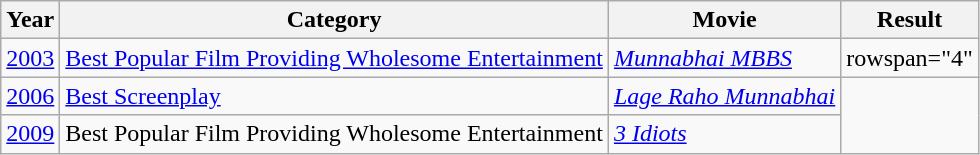<table class="wikitable">
<tr>
<th>Year</th>
<th>Category</th>
<th>Movie</th>
<th>Result</th>
</tr>
<tr>
<td><a href='#'>2003<br></a></td>
<td rowspan="2"><a href='#'>Best Popular Film Providing Wholesome Entertainment</a></td>
<td><em><a href='#'>Munnabhai MBBS</a></em></td>
<td>rowspan="4"</td>
</tr>
<tr>
<td rowspan="2"><a href='#'>2006<br></a></td>
<td rowspan="2"><em><a href='#'>Lage Raho Munnabhai</a></em></td>
</tr>
<tr>
<td><a href='#'>Best Screenplay</a></td>
</tr>
<tr>
<td><a href='#'>2009<br></a></td>
<td>Best Popular Film Providing Wholesome Entertainment</td>
<td><em><a href='#'>3 Idiots</a></em></td>
</tr>
</table>
